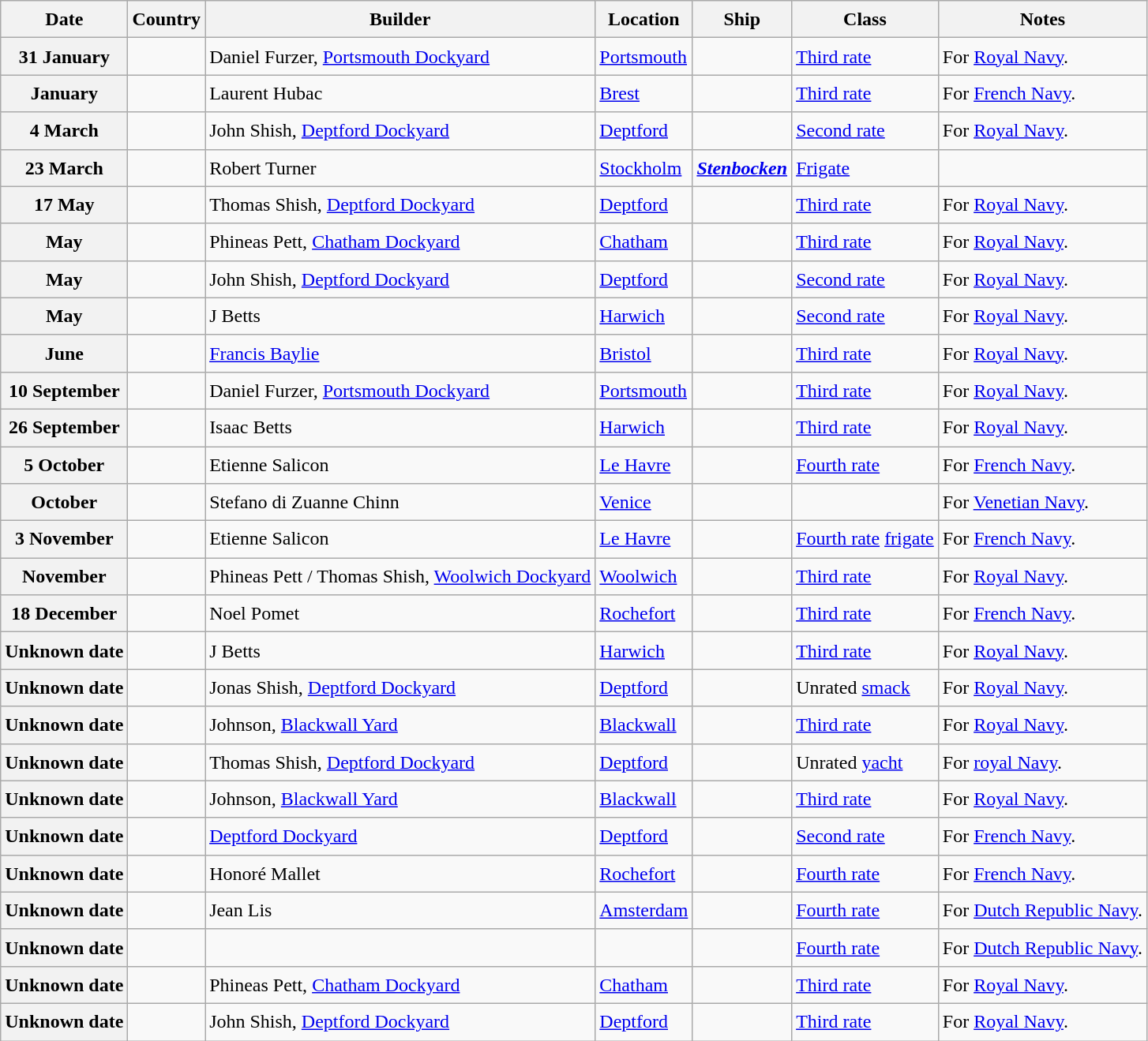<table class="wikitable sortable" style="font-size:1.00em; line-height:1.5em;">
<tr>
<th>Date</th>
<th>Country</th>
<th>Builder</th>
<th>Location</th>
<th>Ship</th>
<th>Class</th>
<th>Notes</th>
</tr>
<tr ---->
<th>31 January</th>
<td></td>
<td>Daniel Furzer, <a href='#'>Portsmouth Dockyard</a></td>
<td><a href='#'>Portsmouth</a></td>
<td><strong></strong></td>
<td><a href='#'>Third rate</a></td>
<td>For <a href='#'>Royal Navy</a>.</td>
</tr>
<tr ---->
<th>January</th>
<td></td>
<td>Laurent Hubac</td>
<td><a href='#'>Brest</a></td>
<td><strong></strong></td>
<td><a href='#'>Third rate</a></td>
<td>For <a href='#'>French Navy</a>.</td>
</tr>
<tr ---->
<th>4 March</th>
<td></td>
<td>John Shish, <a href='#'>Deptford Dockyard</a></td>
<td><a href='#'>Deptford</a></td>
<td><strong></strong></td>
<td><a href='#'>Second rate</a></td>
<td>For <a href='#'>Royal Navy</a>.</td>
</tr>
<tr>
<th>23 March</th>
<td></td>
<td>Robert Turner</td>
<td><a href='#'>Stockholm</a></td>
<td><strong><em><a href='#'>Stenbocken</a></em></strong></td>
<td><a href='#'>Frigate</a></td>
<td></td>
</tr>
<tr ---->
<th>17 May</th>
<td></td>
<td>Thomas Shish, <a href='#'>Deptford Dockyard</a></td>
<td><a href='#'>Deptford</a></td>
<td><strong></strong></td>
<td><a href='#'>Third rate</a></td>
<td>For <a href='#'>Royal Navy</a>.</td>
</tr>
<tr ---->
<th>May</th>
<td></td>
<td>Phineas Pett, <a href='#'>Chatham Dockyard</a></td>
<td><a href='#'>Chatham</a></td>
<td><strong></strong></td>
<td><a href='#'>Third rate</a></td>
<td>For <a href='#'>Royal Navy</a>.</td>
</tr>
<tr ---->
<th>May</th>
<td></td>
<td>John Shish, <a href='#'>Deptford Dockyard</a></td>
<td><a href='#'>Deptford</a></td>
<td><strong></strong></td>
<td><a href='#'>Second rate</a></td>
<td>For <a href='#'>Royal Navy</a>.</td>
</tr>
<tr ---->
<th>May</th>
<td></td>
<td>J Betts</td>
<td><a href='#'>Harwich</a></td>
<td><strong></strong></td>
<td><a href='#'>Second rate</a></td>
<td>For <a href='#'>Royal Navy</a>.</td>
</tr>
<tr ---->
<th>June</th>
<td></td>
<td><a href='#'>Francis Baylie</a></td>
<td><a href='#'>Bristol</a></td>
<td><strong></strong></td>
<td><a href='#'>Third rate</a></td>
<td>For <a href='#'>Royal Navy</a>.</td>
</tr>
<tr ---->
<th>10 September</th>
<td></td>
<td>Daniel Furzer, <a href='#'>Portsmouth Dockyard</a></td>
<td><a href='#'>Portsmouth</a></td>
<td><strong></strong></td>
<td><a href='#'>Third rate</a></td>
<td>For <a href='#'>Royal Navy</a>.</td>
</tr>
<tr ---->
<th>26 September</th>
<td></td>
<td>Isaac Betts</td>
<td><a href='#'>Harwich</a></td>
<td><strong></strong></td>
<td><a href='#'>Third rate</a></td>
<td>For <a href='#'>Royal Navy</a>.</td>
</tr>
<tr ---->
<th>5 October</th>
<td></td>
<td>Etienne Salicon</td>
<td><a href='#'>Le Havre</a></td>
<td><strong></strong></td>
<td><a href='#'>Fourth rate</a></td>
<td>For <a href='#'>French Navy</a>.</td>
</tr>
<tr ---->
<th>October</th>
<td></td>
<td>Stefano di Zuanne Chinn</td>
<td><a href='#'>Venice</a></td>
<td><strong></strong></td>
<td></td>
<td>For <a href='#'>Venetian Navy</a>.</td>
</tr>
<tr ---->
<th>3 November</th>
<td></td>
<td>Etienne Salicon</td>
<td><a href='#'>Le Havre</a></td>
<td><strong></strong></td>
<td><a href='#'>Fourth rate</a> <a href='#'>frigate</a></td>
<td>For <a href='#'>French Navy</a>.</td>
</tr>
<tr ---->
<th>November</th>
<td></td>
<td>Phineas Pett / Thomas Shish, <a href='#'>Woolwich Dockyard</a></td>
<td><a href='#'>Woolwich</a></td>
<td><strong></strong></td>
<td><a href='#'>Third rate</a></td>
<td>For <a href='#'>Royal Navy</a>.</td>
</tr>
<tr ---->
<th>18 December</th>
<td></td>
<td>Noel Pomet</td>
<td><a href='#'>Rochefort</a></td>
<td><strong></strong></td>
<td><a href='#'>Third rate</a></td>
<td>For <a href='#'>French Navy</a>.</td>
</tr>
<tr ---->
<th>Unknown date</th>
<td></td>
<td>J Betts</td>
<td><a href='#'>Harwich</a></td>
<td><strong></strong></td>
<td><a href='#'>Third rate</a></td>
<td>For <a href='#'>Royal Navy</a>.</td>
</tr>
<tr ---->
<th>Unknown date</th>
<td></td>
<td>Jonas Shish, <a href='#'>Deptford Dockyard</a></td>
<td><a href='#'>Deptford</a></td>
<td><strong></strong></td>
<td>Unrated <a href='#'>smack</a></td>
<td>For <a href='#'>Royal Navy</a>.</td>
</tr>
<tr ---->
<th>Unknown date</th>
<td></td>
<td>Johnson, <a href='#'>Blackwall Yard</a></td>
<td><a href='#'>Blackwall</a></td>
<td><strong></strong></td>
<td><a href='#'>Third rate</a></td>
<td>For <a href='#'>Royal Navy</a>.</td>
</tr>
<tr ---->
<th>Unknown date</th>
<td></td>
<td>Thomas Shish, <a href='#'>Deptford Dockyard</a></td>
<td><a href='#'>Deptford</a></td>
<td><strong></strong></td>
<td>Unrated <a href='#'>yacht</a></td>
<td>For <a href='#'>royal Navy</a>.</td>
</tr>
<tr ---->
<th>Unknown date</th>
<td></td>
<td>Johnson, <a href='#'>Blackwall Yard</a></td>
<td><a href='#'>Blackwall</a></td>
<td><strong></strong></td>
<td><a href='#'>Third rate</a></td>
<td>For <a href='#'>Royal Navy</a>.</td>
</tr>
<tr ---->
<th>Unknown date</th>
<td></td>
<td><a href='#'>Deptford Dockyard</a></td>
<td><a href='#'>Deptford</a></td>
<td><strong></strong></td>
<td><a href='#'>Second rate</a></td>
<td>For <a href='#'>French Navy</a>.</td>
</tr>
<tr ---->
<th>Unknown date</th>
<td></td>
<td>Honoré Mallet</td>
<td><a href='#'>Rochefort</a></td>
<td><strong></strong></td>
<td><a href='#'>Fourth rate</a></td>
<td>For <a href='#'>French Navy</a>.</td>
</tr>
<tr ---->
<th>Unknown date</th>
<td></td>
<td>Jean Lis</td>
<td><a href='#'>Amsterdam</a></td>
<td><strong></strong></td>
<td><a href='#'>Fourth rate</a></td>
<td>For <a href='#'>Dutch Republic Navy</a>.</td>
</tr>
<tr ---->
<th>Unknown date</th>
<td></td>
<td></td>
<td></td>
<td><strong></strong></td>
<td><a href='#'>Fourth rate</a></td>
<td>For <a href='#'>Dutch Republic Navy</a>.</td>
</tr>
<tr ---->
<th>Unknown date</th>
<td></td>
<td>Phineas Pett, <a href='#'>Chatham Dockyard</a></td>
<td><a href='#'>Chatham</a></td>
<td><strong></strong></td>
<td><a href='#'>Third rate</a></td>
<td>For <a href='#'>Royal Navy</a>.</td>
</tr>
<tr ---->
<th>Unknown date</th>
<td></td>
<td>John Shish, <a href='#'>Deptford Dockyard</a></td>
<td><a href='#'>Deptford</a></td>
<td><strong></strong></td>
<td><a href='#'>Third rate</a></td>
<td>For <a href='#'>Royal Navy</a>.</td>
</tr>
</table>
